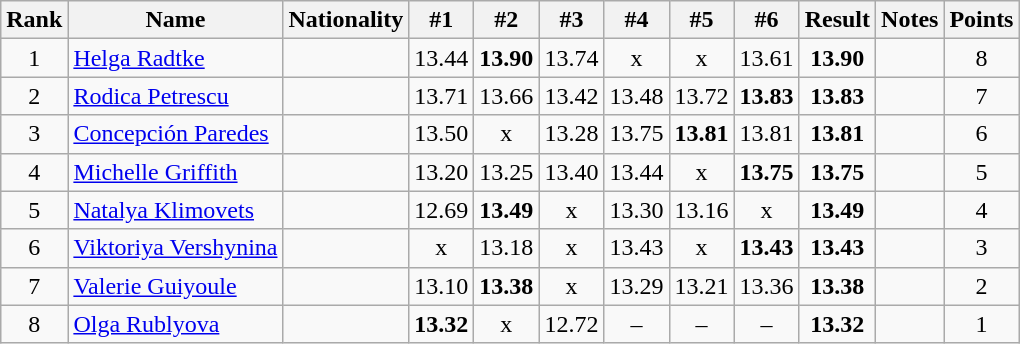<table class="wikitable sortable" style="text-align:center">
<tr>
<th>Rank</th>
<th>Name</th>
<th>Nationality</th>
<th>#1</th>
<th>#2</th>
<th>#3</th>
<th>#4</th>
<th>#5</th>
<th>#6</th>
<th>Result</th>
<th>Notes</th>
<th>Points</th>
</tr>
<tr>
<td>1</td>
<td align=left><a href='#'>Helga Radtke</a></td>
<td align=left></td>
<td>13.44</td>
<td><strong>13.90</strong></td>
<td>13.74</td>
<td>x</td>
<td>x</td>
<td>13.61</td>
<td><strong>13.90</strong></td>
<td></td>
<td>8</td>
</tr>
<tr>
<td>2</td>
<td align=left><a href='#'>Rodica Petrescu</a></td>
<td align=left></td>
<td>13.71</td>
<td>13.66</td>
<td>13.42</td>
<td>13.48</td>
<td>13.72</td>
<td><strong>13.83</strong></td>
<td><strong>13.83</strong></td>
<td></td>
<td>7</td>
</tr>
<tr>
<td>3</td>
<td align=left><a href='#'>Concepción Paredes</a></td>
<td align=left></td>
<td>13.50</td>
<td>x</td>
<td>13.28</td>
<td>13.75</td>
<td><strong>13.81</strong></td>
<td>13.81</td>
<td><strong>13.81</strong></td>
<td></td>
<td>6</td>
</tr>
<tr>
<td>4</td>
<td align=left><a href='#'>Michelle Griffith</a></td>
<td align=left></td>
<td>13.20</td>
<td>13.25</td>
<td>13.40</td>
<td>13.44</td>
<td>x</td>
<td><strong>13.75</strong></td>
<td><strong>13.75</strong></td>
<td></td>
<td>5</td>
</tr>
<tr>
<td>5</td>
<td align=left><a href='#'>Natalya Klimovets</a></td>
<td align=left></td>
<td>12.69</td>
<td><strong>13.49</strong></td>
<td>x</td>
<td>13.30</td>
<td>13.16</td>
<td>x</td>
<td><strong>13.49</strong></td>
<td></td>
<td>4</td>
</tr>
<tr>
<td>6</td>
<td align=left><a href='#'>Viktoriya Vershynina</a></td>
<td align=left></td>
<td>x</td>
<td>13.18</td>
<td>x</td>
<td>13.43</td>
<td>x</td>
<td><strong>13.43</strong></td>
<td><strong>13.43</strong></td>
<td></td>
<td>3</td>
</tr>
<tr>
<td>7</td>
<td align=left><a href='#'>Valerie Guiyoule</a></td>
<td align=left></td>
<td>13.10</td>
<td><strong>13.38</strong></td>
<td>x</td>
<td>13.29</td>
<td>13.21</td>
<td>13.36</td>
<td><strong>13.38</strong></td>
<td></td>
<td>2</td>
</tr>
<tr>
<td>8</td>
<td align=left><a href='#'>Olga Rublyova</a></td>
<td align=left></td>
<td><strong>13.32</strong></td>
<td>x</td>
<td>12.72</td>
<td>–</td>
<td>–</td>
<td>–</td>
<td><strong>13.32</strong></td>
<td></td>
<td>1</td>
</tr>
</table>
